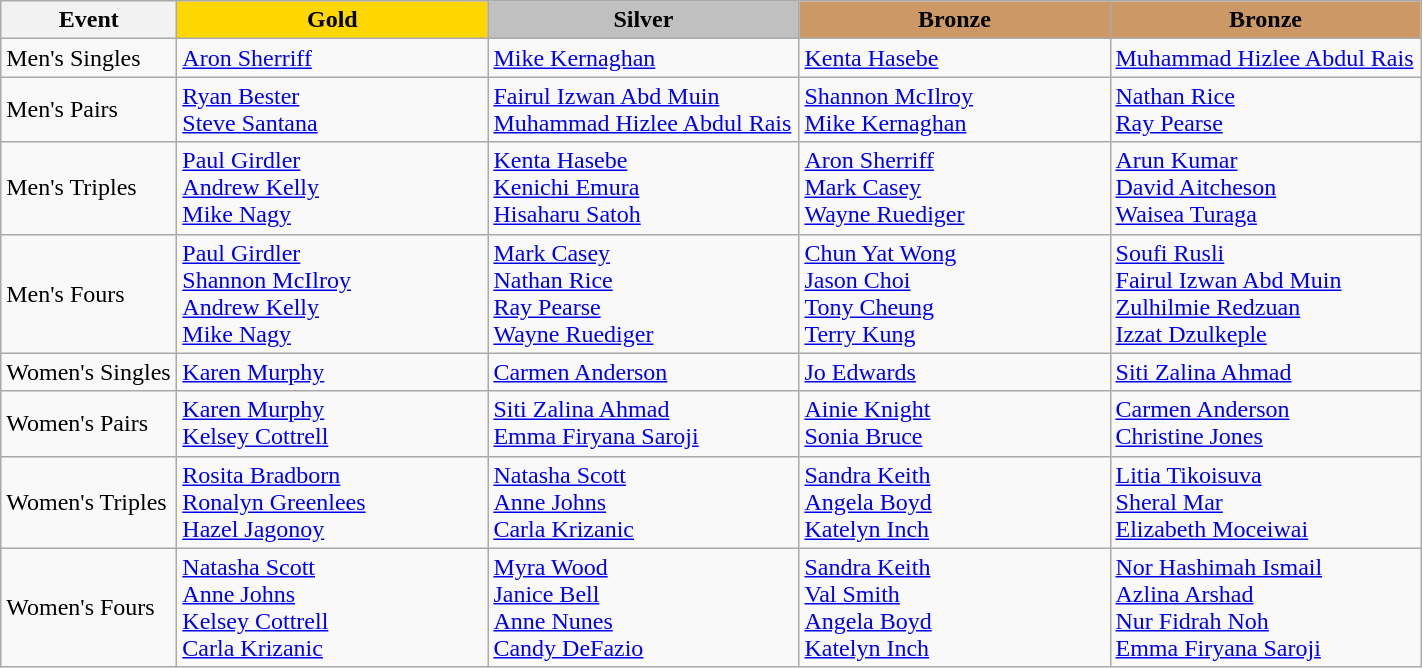<table class="wikitable" style="font-size: 100%">
<tr>
<th width=110>Event</th>
<th width=200 style="background-color: gold;">Gold</th>
<th width=200 style="background-color: silver;">Silver</th>
<th width=200 style="background-color: #cc9966;">Bronze</th>
<th width=200 style="background-color: #cc9966;">Bronze</th>
</tr>
<tr>
<td>Men's Singles</td>
<td> <a href='#'>Aron Sherriff</a></td>
<td> <a href='#'>Mike Kernaghan</a></td>
<td> <a href='#'>Kenta Hasebe</a></td>
<td> <a href='#'>Muhammad Hizlee Abdul Rais</a></td>
</tr>
<tr>
<td>Men's Pairs</td>
<td> <a href='#'>Ryan Bester</a><br><a href='#'>Steve Santana</a></td>
<td> <a href='#'>Fairul Izwan Abd Muin</a><br><a href='#'>Muhammad Hizlee Abdul Rais</a></td>
<td> <a href='#'>Shannon McIlroy</a><br><a href='#'>Mike Kernaghan</a></td>
<td> <a href='#'>Nathan Rice</a><br><a href='#'>Ray Pearse</a></td>
</tr>
<tr>
<td>Men's Triples</td>
<td> <a href='#'>Paul Girdler</a><br><a href='#'>Andrew Kelly</a><br><a href='#'>Mike Nagy</a></td>
<td> <a href='#'>Kenta Hasebe</a><br><a href='#'>Kenichi Emura</a><br><a href='#'>Hisaharu Satoh</a></td>
<td> <a href='#'>Aron Sherriff</a><br><a href='#'>Mark Casey</a><br><a href='#'>Wayne Ruediger</a></td>
<td> <a href='#'>Arun Kumar</a><br><a href='#'>David Aitcheson</a><br><a href='#'>Waisea Turaga</a></td>
</tr>
<tr>
<td>Men's Fours</td>
<td> <a href='#'>Paul Girdler</a><br><a href='#'>Shannon McIlroy</a><br><a href='#'>Andrew Kelly</a><br><a href='#'>Mike Nagy</a></td>
<td> <a href='#'>Mark Casey</a><br><a href='#'>Nathan Rice</a><br><a href='#'>Ray Pearse</a><br><a href='#'>Wayne Ruediger</a></td>
<td> <a href='#'>Chun Yat Wong</a><br><a href='#'>Jason Choi</a><br><a href='#'>Tony Cheung</a><br><a href='#'>Terry Kung</a></td>
<td> <a href='#'>Soufi Rusli</a><br><a href='#'>Fairul Izwan Abd Muin</a><br><a href='#'>Zulhilmie Redzuan</a><br><a href='#'>Izzat Dzulkeple</a></td>
</tr>
<tr>
<td>Women's Singles</td>
<td> <a href='#'>Karen Murphy</a></td>
<td> <a href='#'>Carmen Anderson</a></td>
<td> <a href='#'>Jo Edwards</a></td>
<td> <a href='#'>Siti Zalina Ahmad</a></td>
</tr>
<tr>
<td>Women's Pairs</td>
<td> <a href='#'>Karen Murphy</a><br><a href='#'>Kelsey Cottrell</a></td>
<td> <a href='#'>Siti Zalina Ahmad</a><br><a href='#'>Emma Firyana Saroji</a></td>
<td> <a href='#'>Ainie Knight</a><br><a href='#'>Sonia Bruce</a></td>
<td> <a href='#'>Carmen Anderson</a><br><a href='#'>Christine Jones</a></td>
</tr>
<tr>
<td>Women's Triples</td>
<td> <a href='#'>Rosita Bradborn</a><br><a href='#'>Ronalyn Greenlees</a><br><a href='#'>Hazel Jagonoy</a></td>
<td> <a href='#'>Natasha Scott</a><br><a href='#'>Anne Johns</a><br><a href='#'>Carla Krizanic</a></td>
<td> <a href='#'>Sandra Keith</a><br><a href='#'>Angela Boyd</a><br><a href='#'>Katelyn Inch</a></td>
<td> <a href='#'>Litia Tikoisuva</a><br><a href='#'>Sheral Mar</a><br><a href='#'>Elizabeth Moceiwai</a></td>
</tr>
<tr>
<td>Women's Fours</td>
<td> <a href='#'>Natasha Scott</a><br><a href='#'>Anne Johns</a><br><a href='#'>Kelsey Cottrell</a><br><a href='#'>Carla Krizanic</a></td>
<td> <a href='#'>Myra Wood</a><br><a href='#'>Janice Bell</a><br><a href='#'>Anne Nunes</a><br><a href='#'>Candy DeFazio</a></td>
<td> <a href='#'>Sandra Keith</a><br><a href='#'>Val Smith</a><br><a href='#'>Angela Boyd</a><br><a href='#'>Katelyn Inch</a></td>
<td> <a href='#'>Nor Hashimah Ismail</a><br><a href='#'>Azlina Arshad</a><br><a href='#'>Nur Fidrah Noh</a><br><a href='#'>Emma Firyana Saroji</a></td>
</tr>
</table>
